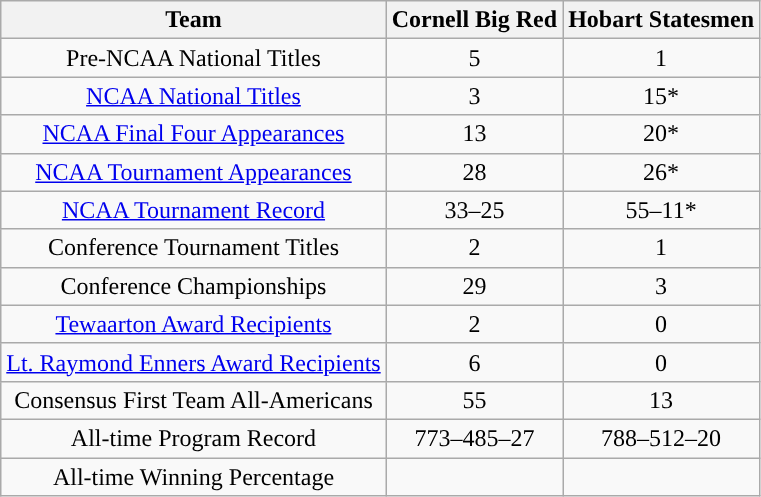<table class="wikitable" style="text-align:center;">
<tr>
<th>Team</th>
<th>Cornell Big Red</th>
<th>Hobart Statesmen</th>
</tr>
<tr>
<td>Pre-NCAA National Titles</td>
<td>5</td>
<td>1</td>
</tr>
<tr>
<td><a href='#'>NCAA National Titles</a></td>
<td>3</td>
<td>15*</td>
</tr>
<tr>
<td><a href='#'>NCAA Final Four Appearances</a></td>
<td>13</td>
<td>20*</td>
</tr>
<tr>
<td><a href='#'>NCAA Tournament Appearances</a></td>
<td>28</td>
<td>26*</td>
</tr>
<tr>
<td><a href='#'>NCAA Tournament Record</a></td>
<td>33–25</td>
<td>55–11*</td>
</tr>
<tr>
<td>Conference Tournament Titles</td>
<td>2</td>
<td>1</td>
</tr>
<tr>
<td>Conference Championships</td>
<td>29</td>
<td>3</td>
</tr>
<tr>
<td><a href='#'>Tewaarton Award Recipients</a></td>
<td>2</td>
<td>0</td>
</tr>
<tr>
<td><a href='#'>Lt. Raymond Enners Award Recipients</a></td>
<td>6</td>
<td>0</td>
</tr>
<tr>
<td>Consensus First Team All-Americans</td>
<td>55</td>
<td>13</td>
</tr>
<tr>
<td>All-time Program Record</td>
<td>773–485–27</td>
<td>788–512–20</td>
</tr>
<tr>
<td>All-time Winning Percentage</td>
<td></td>
<td></td>
</tr>
</table>
